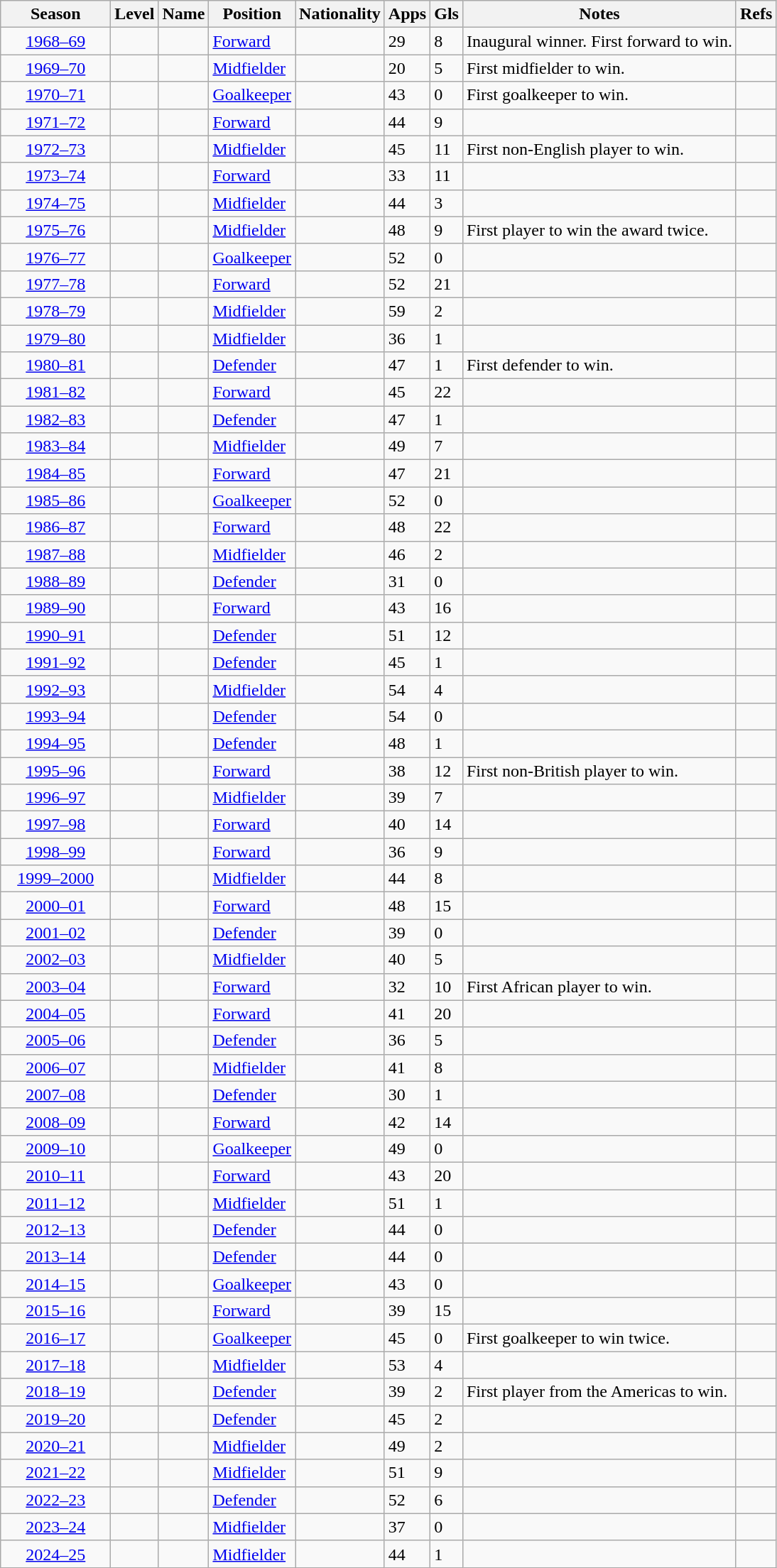<table class="wikitable sortable" style="text-align: left;">
<tr>
<th style="width:6em">Season</th>
<th>Level</th>
<th>Name</th>
<th>Position</th>
<th>Nationality</th>
<th>Apps</th>
<th>Gls</th>
<th class="unsortable">Notes</th>
<th class="unsortable">Refs</th>
</tr>
<tr>
<td style="text-align:center"><a href='#'>1968–69</a></td>
<td style="text-align:center"></td>
<td></td>
<td><a href='#'>Forward</a></td>
<td></td>
<td>29</td>
<td>8</td>
<td>Inaugural winner.  First forward to win.</td>
<td></td>
</tr>
<tr>
<td style="text-align:center"><a href='#'>1969–70</a></td>
<td style="text-align:center"></td>
<td></td>
<td><a href='#'>Midfielder</a></td>
<td></td>
<td>20</td>
<td>5</td>
<td>First midfielder to win.</td>
<td></td>
</tr>
<tr>
<td style="text-align:center"><a href='#'>1970–71</a></td>
<td style="text-align:center"></td>
<td></td>
<td><a href='#'>Goalkeeper</a></td>
<td></td>
<td>43</td>
<td>0</td>
<td>First goalkeeper to win.</td>
<td></td>
</tr>
<tr>
<td style="text-align:center"><a href='#'>1971–72</a></td>
<td style="text-align:center"></td>
<td></td>
<td><a href='#'>Forward</a></td>
<td></td>
<td>44</td>
<td>9</td>
<td></td>
<td></td>
</tr>
<tr>
<td style="text-align:center"><a href='#'>1972–73</a></td>
<td style="text-align:center"></td>
<td></td>
<td><a href='#'>Midfielder</a></td>
<td></td>
<td>45</td>
<td>11</td>
<td>First non-English player to win.</td>
<td></td>
</tr>
<tr>
<td style="text-align:center"><a href='#'>1973–74</a></td>
<td style="text-align:center"></td>
<td></td>
<td><a href='#'>Forward</a></td>
<td></td>
<td>33</td>
<td>11</td>
<td></td>
<td></td>
</tr>
<tr>
<td style="text-align:center"><a href='#'>1974–75</a></td>
<td style="text-align:center"></td>
<td></td>
<td><a href='#'>Midfielder</a></td>
<td></td>
<td>44</td>
<td>3</td>
<td></td>
<td></td>
</tr>
<tr>
<td style="text-align:center"><a href='#'>1975–76</a></td>
<td style="text-align:center"></td>
<td></td>
<td><a href='#'>Midfielder</a></td>
<td></td>
<td>48</td>
<td>9</td>
<td>First player to win the award twice.</td>
<td></td>
</tr>
<tr>
<td style="text-align:center"><a href='#'>1976–77</a></td>
<td style="text-align:center"></td>
<td></td>
<td><a href='#'>Goalkeeper</a></td>
<td></td>
<td>52</td>
<td>0</td>
<td></td>
<td></td>
</tr>
<tr>
<td style="text-align:center"><a href='#'>1977–78</a></td>
<td style="text-align:center"></td>
<td></td>
<td><a href='#'>Forward</a></td>
<td></td>
<td>52</td>
<td>21</td>
<td></td>
<td></td>
</tr>
<tr>
<td style="text-align:center"><a href='#'>1978–79</a></td>
<td style="text-align:center"></td>
<td></td>
<td><a href='#'>Midfielder</a></td>
<td></td>
<td>59</td>
<td>2</td>
<td></td>
<td></td>
</tr>
<tr>
<td style="text-align:center"><a href='#'>1979–80</a></td>
<td style="text-align:center"></td>
<td></td>
<td><a href='#'>Midfielder</a></td>
<td></td>
<td>36</td>
<td>1</td>
<td></td>
<td></td>
</tr>
<tr>
<td style="text-align:center"><a href='#'>1980–81</a></td>
<td style="text-align:center"></td>
<td></td>
<td><a href='#'>Defender</a></td>
<td></td>
<td>47</td>
<td>1</td>
<td>First defender to win.</td>
<td></td>
</tr>
<tr>
<td style="text-align:center"><a href='#'>1981–82</a></td>
<td style="text-align:center"></td>
<td></td>
<td><a href='#'>Forward</a></td>
<td></td>
<td>45</td>
<td>22</td>
<td></td>
<td></td>
</tr>
<tr>
<td style="text-align:center"><a href='#'>1982–83</a></td>
<td style="text-align:center"></td>
<td></td>
<td><a href='#'>Defender</a></td>
<td></td>
<td>47</td>
<td>1</td>
<td></td>
<td></td>
</tr>
<tr>
<td style="text-align:center"><a href='#'>1983–84</a></td>
<td style="text-align:center"></td>
<td></td>
<td><a href='#'>Midfielder</a></td>
<td></td>
<td>49</td>
<td>7</td>
<td></td>
<td></td>
</tr>
<tr>
<td style="text-align:center"><a href='#'>1984–85</a></td>
<td style="text-align:center"></td>
<td></td>
<td><a href='#'>Forward</a></td>
<td></td>
<td>47</td>
<td>21</td>
<td></td>
<td></td>
</tr>
<tr>
<td style="text-align:center"><a href='#'>1985–86</a></td>
<td style="text-align:center"></td>
<td></td>
<td><a href='#'>Goalkeeper</a></td>
<td></td>
<td>52</td>
<td>0</td>
<td></td>
<td></td>
</tr>
<tr>
<td style="text-align:center"><a href='#'>1986–87</a></td>
<td style="text-align:center"></td>
<td></td>
<td><a href='#'>Forward</a></td>
<td></td>
<td>48</td>
<td>22</td>
<td></td>
<td></td>
</tr>
<tr>
<td style="text-align:center"><a href='#'>1987–88</a></td>
<td style="text-align:center"></td>
<td></td>
<td><a href='#'>Midfielder</a></td>
<td></td>
<td>46</td>
<td>2</td>
<td></td>
<td></td>
</tr>
<tr>
<td style="text-align:center"><a href='#'>1988–89</a></td>
<td style="text-align:center"></td>
<td></td>
<td><a href='#'>Defender</a></td>
<td></td>
<td>31</td>
<td>0</td>
<td></td>
<td></td>
</tr>
<tr>
<td style="text-align:center"><a href='#'>1989–90</a></td>
<td style="text-align:center"></td>
<td></td>
<td><a href='#'>Forward</a></td>
<td></td>
<td>43</td>
<td>16</td>
<td></td>
<td></td>
</tr>
<tr>
<td style="text-align:center"><a href='#'>1990–91</a></td>
<td style="text-align:center"></td>
<td></td>
<td><a href='#'>Defender</a></td>
<td></td>
<td>51</td>
<td>12</td>
<td></td>
<td></td>
</tr>
<tr>
<td style="text-align:center"><a href='#'>1991–92</a></td>
<td style="text-align:center"></td>
<td></td>
<td><a href='#'>Defender</a></td>
<td></td>
<td>45</td>
<td>1</td>
<td></td>
<td></td>
</tr>
<tr>
<td style="text-align:center"><a href='#'>1992–93</a></td>
<td style="text-align:center"></td>
<td></td>
<td><a href='#'>Midfielder</a></td>
<td></td>
<td>54</td>
<td>4</td>
<td></td>
<td></td>
</tr>
<tr>
<td style="text-align:center"><a href='#'>1993–94</a></td>
<td style="text-align:center"></td>
<td></td>
<td><a href='#'>Defender</a></td>
<td></td>
<td>54</td>
<td>0</td>
<td></td>
<td></td>
</tr>
<tr>
<td style="text-align:center"><a href='#'>1994–95</a></td>
<td style="text-align:center"></td>
<td></td>
<td><a href='#'>Defender</a></td>
<td></td>
<td>48</td>
<td>1</td>
<td></td>
<td></td>
</tr>
<tr>
<td style="text-align:center"><a href='#'>1995–96</a></td>
<td style="text-align:center"></td>
<td></td>
<td><a href='#'>Forward</a></td>
<td></td>
<td>38</td>
<td>12</td>
<td>First non-British player to win.</td>
<td></td>
</tr>
<tr>
<td style="text-align:center"><a href='#'>1996–97</a></td>
<td style="text-align:center"></td>
<td></td>
<td><a href='#'>Midfielder</a></td>
<td></td>
<td>39</td>
<td>7</td>
<td></td>
<td></td>
</tr>
<tr>
<td style="text-align:center"><a href='#'>1997–98</a></td>
<td style="text-align:center"></td>
<td></td>
<td><a href='#'>Forward</a></td>
<td></td>
<td>40</td>
<td>14</td>
<td></td>
<td></td>
</tr>
<tr>
<td style="text-align:center"><a href='#'>1998–99</a></td>
<td style="text-align:center"></td>
<td></td>
<td><a href='#'>Forward</a></td>
<td></td>
<td>36</td>
<td>9</td>
<td></td>
<td></td>
</tr>
<tr>
<td style="text-align:center"><a href='#'>1999–2000</a></td>
<td style="text-align:center"></td>
<td></td>
<td><a href='#'>Midfielder</a></td>
<td></td>
<td>44</td>
<td>8</td>
<td></td>
<td></td>
</tr>
<tr>
<td style="text-align:center"><a href='#'>2000–01</a></td>
<td style="text-align:center"></td>
<td></td>
<td><a href='#'>Forward</a></td>
<td></td>
<td>48</td>
<td>15</td>
<td></td>
<td></td>
</tr>
<tr>
<td style="text-align:center"><a href='#'>2001–02</a></td>
<td style="text-align:center"></td>
<td></td>
<td><a href='#'>Defender</a></td>
<td></td>
<td>39</td>
<td>0</td>
<td></td>
<td></td>
</tr>
<tr>
<td style="text-align:center"><a href='#'>2002–03</a></td>
<td style="text-align:center"></td>
<td></td>
<td><a href='#'>Midfielder</a></td>
<td></td>
<td>40</td>
<td>5</td>
<td></td>
<td></td>
</tr>
<tr>
<td style="text-align:center"><a href='#'>2003–04</a></td>
<td style="text-align:center"></td>
<td></td>
<td><a href='#'>Forward</a></td>
<td></td>
<td>32</td>
<td>10</td>
<td>First African player to win.</td>
<td></td>
</tr>
<tr>
<td style="text-align:center"><a href='#'>2004–05</a></td>
<td style="text-align:center"></td>
<td></td>
<td><a href='#'>Forward</a></td>
<td></td>
<td>41</td>
<td>20</td>
<td></td>
<td></td>
</tr>
<tr>
<td style="text-align:center"><a href='#'>2005–06</a></td>
<td style="text-align:center"></td>
<td></td>
<td><a href='#'>Defender</a></td>
<td></td>
<td>36</td>
<td>5</td>
<td></td>
<td></td>
</tr>
<tr>
<td style="text-align:center"><a href='#'>2006–07</a></td>
<td style="text-align:center"></td>
<td></td>
<td><a href='#'>Midfielder</a></td>
<td></td>
<td>41</td>
<td>8</td>
<td></td>
<td></td>
</tr>
<tr>
<td style="text-align:center"><a href='#'>2007–08</a></td>
<td style="text-align:center"></td>
<td></td>
<td><a href='#'>Defender</a></td>
<td></td>
<td>30</td>
<td>1</td>
<td></td>
<td></td>
</tr>
<tr>
<td style="text-align:center"><a href='#'>2008–09</a></td>
<td style="text-align:center"></td>
<td></td>
<td><a href='#'>Forward</a></td>
<td></td>
<td>42</td>
<td>14</td>
<td></td>
<td></td>
</tr>
<tr>
<td style="text-align:center"><a href='#'>2009–10</a></td>
<td style="text-align:center"></td>
<td></td>
<td><a href='#'>Goalkeeper</a></td>
<td></td>
<td>49</td>
<td>0</td>
<td></td>
<td></td>
</tr>
<tr>
<td style="text-align:center"><a href='#'>2010–11</a></td>
<td style="text-align:center"></td>
<td></td>
<td><a href='#'>Forward</a></td>
<td></td>
<td>43</td>
<td>20</td>
<td></td>
<td></td>
</tr>
<tr>
<td style="text-align:center"><a href='#'>2011–12</a></td>
<td style="text-align:center"></td>
<td></td>
<td><a href='#'>Midfielder</a></td>
<td></td>
<td>51</td>
<td>1</td>
<td></td>
<td></td>
</tr>
<tr>
<td style="text-align:center"><a href='#'>2012–13</a></td>
<td style="text-align:center"></td>
<td></td>
<td><a href='#'>Defender</a></td>
<td></td>
<td>44</td>
<td>0</td>
<td></td>
<td></td>
</tr>
<tr>
<td style="text-align:center"><a href='#'>2013–14</a></td>
<td style="text-align:center"></td>
<td></td>
<td><a href='#'>Defender</a></td>
<td></td>
<td>44</td>
<td>0</td>
<td></td>
<td></td>
</tr>
<tr>
<td style="text-align:center"><a href='#'>2014–15</a></td>
<td style="text-align:center"></td>
<td></td>
<td><a href='#'>Goalkeeper</a></td>
<td></td>
<td>43</td>
<td>0</td>
<td></td>
<td></td>
</tr>
<tr>
<td style="text-align:center"><a href='#'>2015–16</a></td>
<td style="text-align:center"></td>
<td></td>
<td><a href='#'>Forward</a></td>
<td></td>
<td>39</td>
<td>15</td>
<td></td>
<td></td>
</tr>
<tr>
<td style="text-align:center"><a href='#'>2016–17</a></td>
<td style="text-align:center"></td>
<td></td>
<td><a href='#'>Goalkeeper</a></td>
<td></td>
<td>45</td>
<td>0</td>
<td>First goalkeeper to win twice.</td>
<td></td>
</tr>
<tr>
<td style="text-align:center"><a href='#'>2017–18</a></td>
<td style="text-align:center"></td>
<td></td>
<td><a href='#'>Midfielder</a></td>
<td></td>
<td>53</td>
<td>4</td>
<td></td>
<td></td>
</tr>
<tr>
<td style="text-align:center"><a href='#'>2018–19</a></td>
<td style="text-align:center"></td>
<td></td>
<td><a href='#'>Defender</a></td>
<td></td>
<td>39</td>
<td>2</td>
<td>First player from the Americas to win.</td>
<td></td>
</tr>
<tr>
<td style="text-align:center"><a href='#'>2019–20</a></td>
<td style="text-align:center"></td>
<td></td>
<td><a href='#'>Defender</a></td>
<td></td>
<td>45</td>
<td>2</td>
<td></td>
<td></td>
</tr>
<tr>
<td style="text-align:center"><a href='#'>2020–21</a></td>
<td style="text-align:center"></td>
<td></td>
<td><a href='#'>Midfielder</a></td>
<td></td>
<td>49</td>
<td>2</td>
<td></td>
<td></td>
</tr>
<tr>
<td style="text-align:center"><a href='#'>2021–22</a></td>
<td style="text-align:center"></td>
<td></td>
<td><a href='#'>Midfielder</a></td>
<td></td>
<td>51</td>
<td>9</td>
<td></td>
<td></td>
</tr>
<tr>
<td style="text-align:center"><a href='#'>2022–23</a></td>
<td style="text-align:center"></td>
<td></td>
<td><a href='#'>Defender</a></td>
<td></td>
<td>52</td>
<td>6</td>
<td></td>
<td></td>
</tr>
<tr>
<td style="text-align:center"><a href='#'>2023–24</a></td>
<td style="text-align:center"></td>
<td></td>
<td><a href='#'>Midfielder</a></td>
<td></td>
<td>37</td>
<td>0</td>
<td></td>
<td></td>
</tr>
<tr>
<td style="text-align:center"><a href='#'>2024–25</a></td>
<td style="text-align:center"></td>
<td></td>
<td><a href='#'>Midfielder</a></td>
<td></td>
<td>44</td>
<td>1</td>
<td></td>
<td></td>
</tr>
</table>
